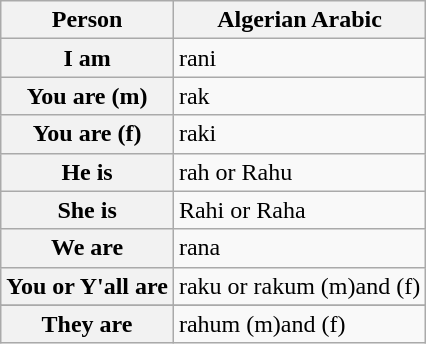<table class="wikitable">
<tr>
<th>Person</th>
<th>Algerian Arabic</th>
</tr>
<tr>
<th>I am</th>
<td>rani</td>
</tr>
<tr>
<th>You are (m)</th>
<td>rak</td>
</tr>
<tr>
<th>You are (f)</th>
<td>raki</td>
</tr>
<tr>
<th>He is</th>
<td>rah or Rahu</td>
</tr>
<tr>
<th>She is</th>
<td>Rahi or Raha</td>
</tr>
<tr>
<th>We are</th>
<td>rana</td>
</tr>
<tr>
<th>You or Y'all are</th>
<td>raku or rakum (m)and (f)</td>
</tr>
<tr>
</tr>
<tr>
<th>They are</th>
<td>rahum (m)and (f)</td>
</tr>
</table>
